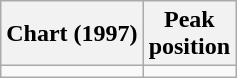<table class="wikitable sortable">
<tr>
<th>Chart (1997)</th>
<th>Peak<br>position</th>
</tr>
<tr>
<td></td>
</tr>
</table>
